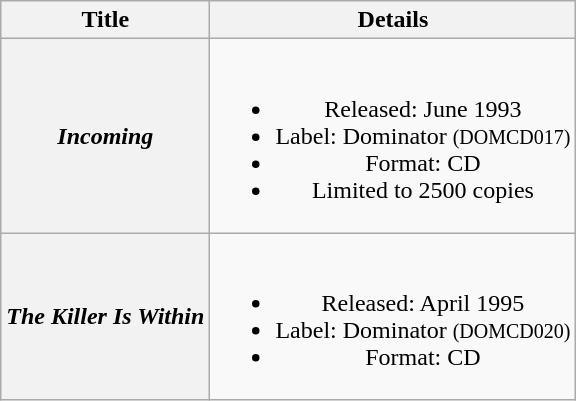<table class="wikitable plainrowheaders" style="text-align:center;" border="1">
<tr>
<th scope="col">Title</th>
<th scope="col">Details</th>
</tr>
<tr>
<th scope="row"><em>Incoming</em></th>
<td><br><ul><li>Released: June 1993</li><li>Label: Dominator <small>(DOMCD017)</small></li><li>Format: CD</li><li>Limited to 2500 copies</li></ul></td>
</tr>
<tr>
<th scope="row"><em>The Killer Is Within</em></th>
<td><br><ul><li>Released: April 1995</li><li>Label: Dominator <small>(DOMCD020)</small></li><li>Format: CD</li></ul></td>
</tr>
</table>
